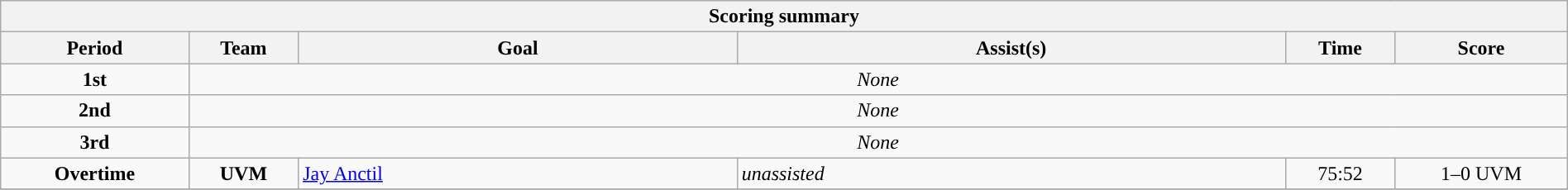<table style="width:100%;" class="wikitable">
<tr>
<th colspan=6>Scoring summary</th>
</tr>
<tr>
<th style="width:12%;">Period</th>
<th style="width:7%;">Team</th>
<th style="width:28%;">Goal</th>
<th style="width:35%;">Assist(s)</th>
<th style="width:7%;">Time</th>
<th style="width:11%;">Score</th>
</tr>
<tr>
<td style="text-align:center;" rowspan="1"><strong>1st</strong></td>
<td style="text-align:center;" colspan="5"><em>None</em></td>
</tr>
<tr>
<td style="text-align:center;" rowspan="1"><strong>2nd</strong></td>
<td style="text-align:center;" colspan="5"><em>None</em></td>
</tr>
<tr>
<td style="text-align:center;" rowspan="1"><strong>3rd</strong></td>
<td style="text-align:center;" colspan="5"><em>None</em></td>
</tr>
<tr>
<td style="text-align:center;" rowspan="1"><strong>Overtime</strong></td>
<td align=center><strong>UVM</strong></td>
<td><a href='#'>Jay Anctil</a></td>
<td><em>unassisted</em></td>
<td align=center>75:52</td>
<td align=center>1–0 UVM</td>
</tr>
<tr>
</tr>
</table>
